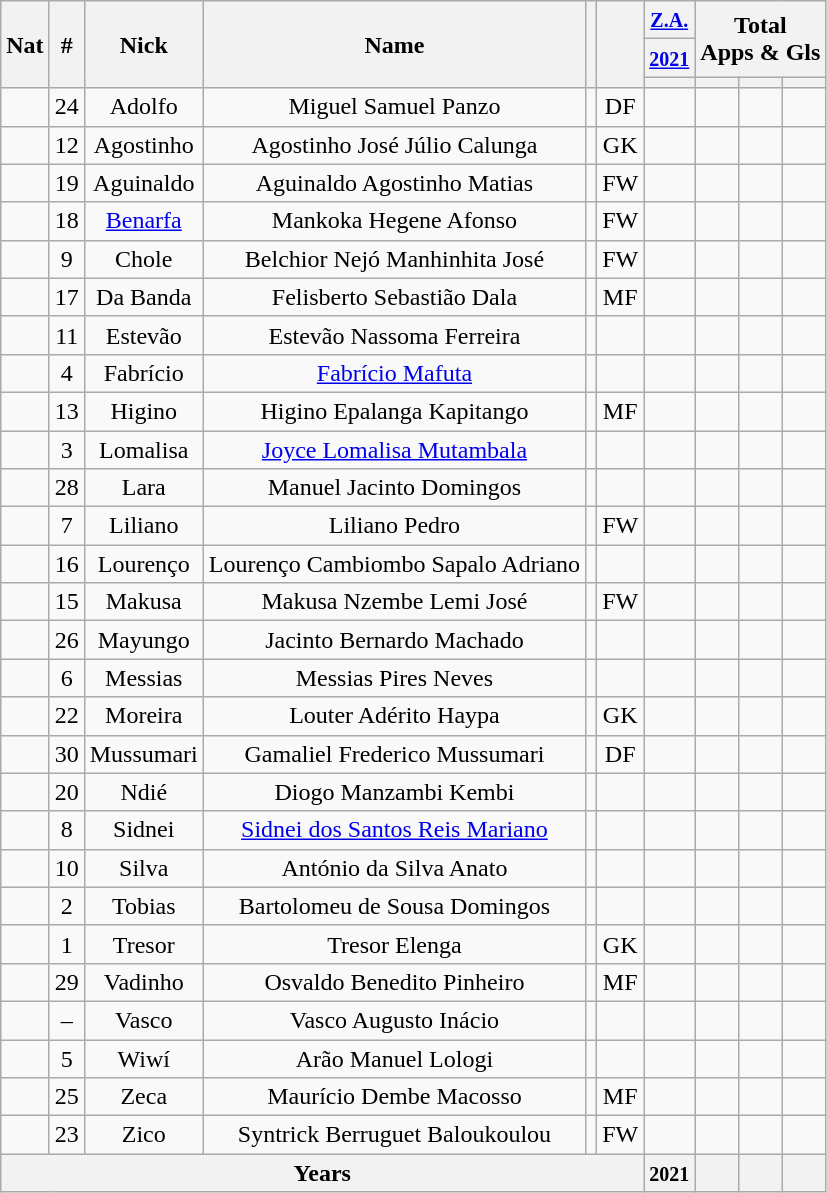<table class="wikitable plainrowheaders sortable" style="text-align:center">
<tr>
<th scope="col" rowspan="3">Nat</th>
<th scope="col" rowspan="3">#</th>
<th scope="col" rowspan="3">Nick</th>
<th scope="col" rowspan="3">Name</th>
<th scope="col" rowspan="3"></th>
<th scope="col" rowspan="3"></th>
<th colspan="1"><small><a href='#'>Z.A.</a></small></th>
<th colspan="3" rowspan="2">Total<br>Apps & Gls</th>
</tr>
<tr>
<th colspan="1"><small><a href='#'>2021</a></small></th>
</tr>
<tr>
<th scope="col" rowspan="1"><sup></sup></th>
<th scope="col" rowspan="1"><sup></sup></th>
<th scope="col" rowspan="1"><sup></sup></th>
<th scope="col" rowspan="1"><sup></sup></th>
</tr>
<tr>
<td></td>
<td>24</td>
<td>Adolfo</td>
<td>Miguel Samuel Panzo</td>
<td></td>
<td data-sort-value="2">DF</td>
<td></td>
<td></td>
<td></td>
<td></td>
</tr>
<tr>
<td></td>
<td>12</td>
<td>Agostinho</td>
<td>Agostinho José Júlio Calunga</td>
<td></td>
<td data-sort-value="1">GK</td>
<td></td>
<td></td>
<td></td>
<td></td>
</tr>
<tr>
<td></td>
<td>19</td>
<td>Aguinaldo</td>
<td>Aguinaldo Agostinho Matias</td>
<td></td>
<td>FW</td>
<td></td>
<td></td>
<td></td>
<td></td>
</tr>
<tr>
<td></td>
<td>18</td>
<td><a href='#'>Benarfa</a></td>
<td>Mankoka Hegene Afonso</td>
<td></td>
<td>FW</td>
<td></td>
<td></td>
<td></td>
<td></td>
</tr>
<tr>
<td></td>
<td data-sort-value="09">9</td>
<td>Chole</td>
<td>Belchior Nejó Manhinhita José</td>
<td></td>
<td>FW</td>
<td></td>
<td></td>
<td></td>
<td></td>
</tr>
<tr>
<td></td>
<td>17</td>
<td>Da Banda</td>
<td>Felisberto Sebastião Dala</td>
<td></td>
<td data-sort-value="3">MF</td>
<td></td>
<td></td>
<td></td>
<td></td>
</tr>
<tr>
<td></td>
<td>11</td>
<td>Estevão</td>
<td>Estevão Nassoma Ferreira</td>
<td></td>
<td data-sort-value="3"></td>
<td></td>
<td></td>
<td></td>
<td></td>
</tr>
<tr>
<td></td>
<td data-sort-value="04">4</td>
<td>Fabrício</td>
<td><a href='#'>Fabrício Mafuta</a></td>
<td></td>
<td data-sort-value="2"></td>
<td></td>
<td></td>
<td></td>
<td></td>
</tr>
<tr>
<td></td>
<td>13</td>
<td>Higino</td>
<td>Higino Epalanga Kapitango</td>
<td></td>
<td data-sort-value="3">MF</td>
<td></td>
<td></td>
<td></td>
<td></td>
</tr>
<tr>
<td></td>
<td data-sort-value="03">3</td>
<td>Lomalisa</td>
<td><a href='#'>Joyce Lomalisa Mutambala</a></td>
<td></td>
<td data-sort-value="2"></td>
<td></td>
<td></td>
<td></td>
<td></td>
</tr>
<tr>
<td></td>
<td>28</td>
<td>Lara</td>
<td>Manuel Jacinto Domingos</td>
<td></td>
<td data-sort-value="2"></td>
<td></td>
<td></td>
<td></td>
<td></td>
</tr>
<tr>
<td></td>
<td data-sort-value="07">7</td>
<td>Liliano</td>
<td>Liliano Pedro</td>
<td></td>
<td>FW</td>
<td></td>
<td></td>
<td></td>
<td></td>
</tr>
<tr>
<td></td>
<td>16</td>
<td>Lourenço</td>
<td>Lourenço Cambiombo Sapalo Adriano</td>
<td></td>
<td data-sort-value="2"></td>
<td></td>
<td></td>
<td></td>
<td></td>
</tr>
<tr>
<td></td>
<td>15</td>
<td>Makusa</td>
<td>Makusa Nzembe Lemi José</td>
<td></td>
<td data-sort-value="4">FW</td>
<td></td>
<td></td>
<td></td>
<td></td>
</tr>
<tr>
<td></td>
<td>26</td>
<td>Mayungo</td>
<td>Jacinto Bernardo Machado</td>
<td></td>
<td data-sort-value="2"></td>
<td></td>
<td></td>
<td></td>
<td></td>
</tr>
<tr>
<td></td>
<td data-sort-value="06">6</td>
<td>Messias</td>
<td>Messias Pires Neves</td>
<td></td>
<td data-sort-value="3"></td>
<td></td>
<td></td>
<td></td>
<td></td>
</tr>
<tr>
<td></td>
<td>22</td>
<td>Moreira</td>
<td>Louter Adérito Haypa</td>
<td></td>
<td data-sort-value="1">GK</td>
<td></td>
<td></td>
<td></td>
<td></td>
</tr>
<tr>
<td></td>
<td>30</td>
<td>Mussumari</td>
<td>Gamaliel Frederico Mussumari</td>
<td></td>
<td data-sort-value="2">DF</td>
<td></td>
<td></td>
<td></td>
<td></td>
</tr>
<tr>
<td></td>
<td>20</td>
<td>Ndié</td>
<td>Diogo Manzambi Kembi</td>
<td></td>
<td data-sort-value="3"></td>
<td></td>
<td></td>
<td></td>
<td></td>
</tr>
<tr>
<td></td>
<td data-sort-value="08">8</td>
<td>Sidnei</td>
<td><a href='#'>Sidnei dos Santos Reis Mariano</a></td>
<td></td>
<td data-sort-value="3"></td>
<td></td>
<td></td>
<td></td>
<td></td>
</tr>
<tr>
<td></td>
<td>10</td>
<td>Silva</td>
<td>António da Silva Anato</td>
<td></td>
<td data-sort-value="3"></td>
<td></td>
<td></td>
<td></td>
<td></td>
</tr>
<tr>
<td></td>
<td data-sort-value="02">2</td>
<td>Tobias</td>
<td>Bartolomeu de Sousa Domingos</td>
<td></td>
<td data-sort-value="2"></td>
<td></td>
<td></td>
<td></td>
<td></td>
</tr>
<tr>
<td></td>
<td data-sort-value="01">1</td>
<td>Tresor</td>
<td>Tresor Elenga</td>
<td></td>
<td data-sort-value="1">GK</td>
<td></td>
<td></td>
<td></td>
<td></td>
</tr>
<tr>
<td></td>
<td>29</td>
<td>Vadinho</td>
<td>Osvaldo Benedito Pinheiro</td>
<td></td>
<td data-sort-value="3">MF</td>
<td></td>
<td></td>
<td></td>
<td></td>
</tr>
<tr>
<td></td>
<td data-sort-value="40">–</td>
<td>Vasco</td>
<td>Vasco Augusto Inácio</td>
<td></td>
<td data-sort-value="2"></td>
<td></td>
<td></td>
<td></td>
<td></td>
</tr>
<tr>
<td></td>
<td data-sort-value="05">5</td>
<td>Wiwí</td>
<td>Arão Manuel Lologi</td>
<td></td>
<td data-sort-value="2"></td>
<td></td>
<td></td>
<td></td>
<td></td>
</tr>
<tr>
<td></td>
<td>25</td>
<td>Zeca</td>
<td>Maurício Dembe Macosso</td>
<td></td>
<td data-sort-value="3">MF</td>
<td></td>
<td></td>
<td></td>
<td></td>
</tr>
<tr>
<td></td>
<td>23</td>
<td>Zico</td>
<td>Syntrick Berruguet Baloukoulou</td>
<td></td>
<td>FW</td>
<td></td>
<td></td>
<td></td>
<td></td>
</tr>
<tr>
<th colspan=6>Years</th>
<th><small>2021</small></th>
<th></th>
<th></th>
<th></th>
</tr>
</table>
